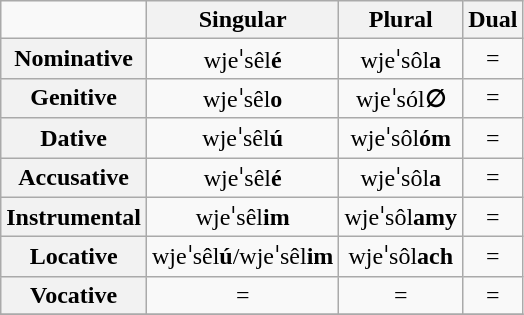<table class="wikitable" style="text-align:center;">
<tr>
<td></td>
<th>Singular</th>
<th>Plural</th>
<th>Dual</th>
</tr>
<tr>
<th>Nominative</th>
<td>wjeˈsêl<strong>é</strong></td>
<td>wjeˈsôl<strong>a</strong></td>
<td>= </td>
</tr>
<tr>
<th>Genitive</th>
<td>wjeˈsêl<strong>o</strong></td>
<td>wjeˈsól<strong>∅</strong></td>
<td>= </td>
</tr>
<tr>
<th>Dative</th>
<td>wjeˈsêl<strong>ú</strong></td>
<td>wjeˈsôl<strong>óm</strong></td>
<td>= </td>
</tr>
<tr>
<th>Accusative</th>
<td>wjeˈsêl<strong>é</strong></td>
<td>wjeˈsôl<strong>a</strong></td>
<td>= </td>
</tr>
<tr>
<th>Instrumental</th>
<td>wjeˈsêl<strong>im</strong></td>
<td>wjeˈsôl<strong>amy</strong></td>
<td>= </td>
</tr>
<tr>
<th>Locative</th>
<td>wjeˈsêl<strong>ú</strong>/wjeˈsêl<strong>im</strong></td>
<td>wjeˈsôl<strong>ach</strong></td>
<td>= </td>
</tr>
<tr>
<th>Vocative</th>
<td>= </td>
<td>= </td>
<td>= </td>
</tr>
<tr>
</tr>
</table>
